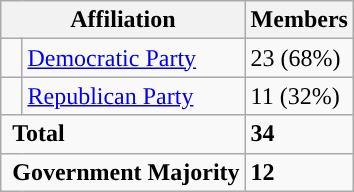<table class="wikitable">
<tr>
<th colspan="2">Affiliation</th>
<th>Members</th>
</tr>
<tr>
<td style="background-color:"> </td>
<td><a href='#'>Democratic Party</a></td>
<td>23 (68%)</td>
</tr>
<tr>
<td style="background-color:"> </td>
<td><a href='#'>Republican Party</a></td>
<td>11 (32%)</td>
</tr>
<tr>
<td colspan="2" rowspan="1"> <strong>Total</strong><br></td>
<td><strong>34</strong></td>
</tr>
<tr>
<td colspan="2" rowspan="1"> <strong>Government Majority</strong><br></td>
<td><strong>12</strong></td>
</tr>
</table>
